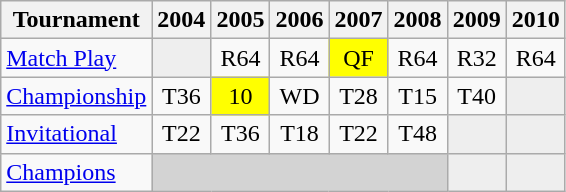<table class="wikitable" style="text-align:center;">
<tr>
<th>Tournament</th>
<th>2004</th>
<th>2005</th>
<th>2006</th>
<th>2007</th>
<th>2008</th>
<th>2009</th>
<th>2010</th>
</tr>
<tr>
<td align="left"><a href='#'>Match Play</a></td>
<td style="background:#eeeeee;"></td>
<td>R64</td>
<td>R64</td>
<td align="center" style="background:yellow;">QF</td>
<td>R64</td>
<td>R32</td>
<td>R64</td>
</tr>
<tr>
<td align="left"><a href='#'>Championship</a></td>
<td>T36</td>
<td align="center" style="background:yellow;">10</td>
<td>WD</td>
<td>T28</td>
<td>T15</td>
<td>T40</td>
<td style="background:#eeeeee;"></td>
</tr>
<tr>
<td align="left"><a href='#'>Invitational</a></td>
<td>T22</td>
<td>T36</td>
<td>T18</td>
<td>T22</td>
<td>T48</td>
<td style="background:#eeeeee;"></td>
<td style="background:#eeeeee;"></td>
</tr>
<tr>
<td align="left"><a href='#'>Champions</a></td>
<td colspan=5 style="background:#D3D3D3;"></td>
<td style="background:#eeeeee;"></td>
<td style="background:#eeeeee;"></td>
</tr>
</table>
